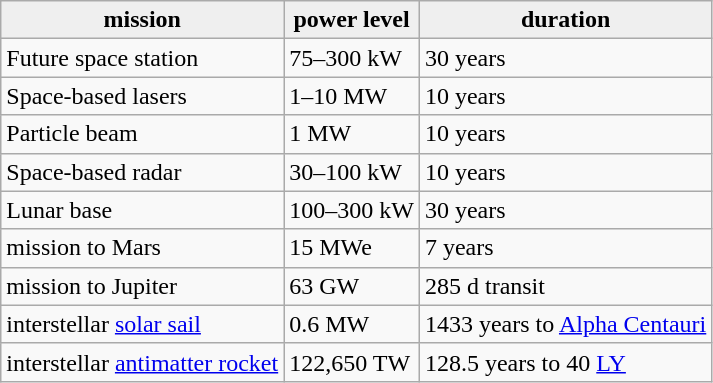<table class="wikitable">
<tr>
<th style="background:#efefef;">mission</th>
<th style="background:#efefef;">power level</th>
<th style="background:#efefef;">duration</th>
</tr>
<tr>
<td>Future space station</td>
<td>75–300 kW</td>
<td>30 years</td>
</tr>
<tr>
<td>Space-based lasers</td>
<td>1–10 MW</td>
<td>10 years</td>
</tr>
<tr>
<td>Particle beam</td>
<td>1 MW</td>
<td>10 years</td>
</tr>
<tr>
<td>Space-based radar</td>
<td>30–100 kW</td>
<td>10 years</td>
</tr>
<tr>
<td>Lunar base</td>
<td>100–300 kW</td>
<td>30 years</td>
</tr>
<tr>
<td>mission to Mars</td>
<td>15 MWe</td>
<td>7 years</td>
</tr>
<tr>
<td>mission to Jupiter</td>
<td>63 GW</td>
<td>285 d transit</td>
</tr>
<tr>
<td>interstellar <a href='#'>solar sail</a><br></td>
<td>0.6 MW</td>
<td>1433 years to <a href='#'>Alpha Centauri</a></td>
</tr>
<tr>
<td>interstellar <a href='#'>antimatter rocket</a><br></td>
<td>122,650 TW</td>
<td>128.5 years to 40 <a href='#'>LY</a></td>
</tr>
</table>
